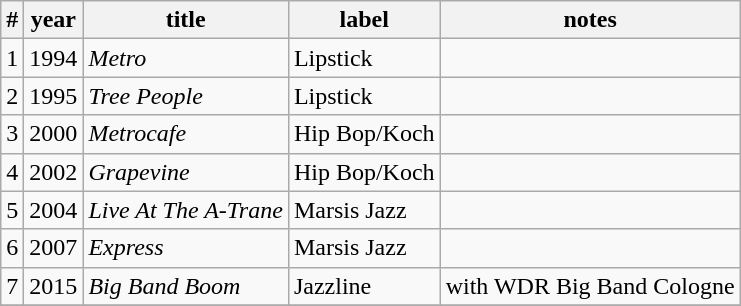<table class = "wikitable">
<tr>
<th>#</th>
<th>year</th>
<th>title</th>
<th>label</th>
<th>notes</th>
</tr>
<tr>
<td>1</td>
<td>1994</td>
<td><em>Metro</em></td>
<td>Lipstick</td>
<td></td>
</tr>
<tr>
<td>2</td>
<td>1995</td>
<td><em>Tree People</em></td>
<td>Lipstick</td>
<td></td>
</tr>
<tr>
<td>3</td>
<td>2000</td>
<td><em>Metrocafe</em></td>
<td>Hip Bop/Koch</td>
<td></td>
</tr>
<tr>
<td>4</td>
<td>2002</td>
<td><em>Grapevine</em></td>
<td>Hip Bop/Koch</td>
<td></td>
</tr>
<tr>
<td>5</td>
<td>2004</td>
<td><em>Live At The A-Trane</em></td>
<td>Marsis Jazz</td>
<td></td>
</tr>
<tr>
<td>6</td>
<td>2007</td>
<td><em>Express</em></td>
<td>Marsis Jazz</td>
<td></td>
</tr>
<tr>
<td>7</td>
<td>2015</td>
<td><em>Big Band Boom</em></td>
<td>Jazzline</td>
<td>with WDR Big Band Cologne</td>
</tr>
<tr>
</tr>
</table>
